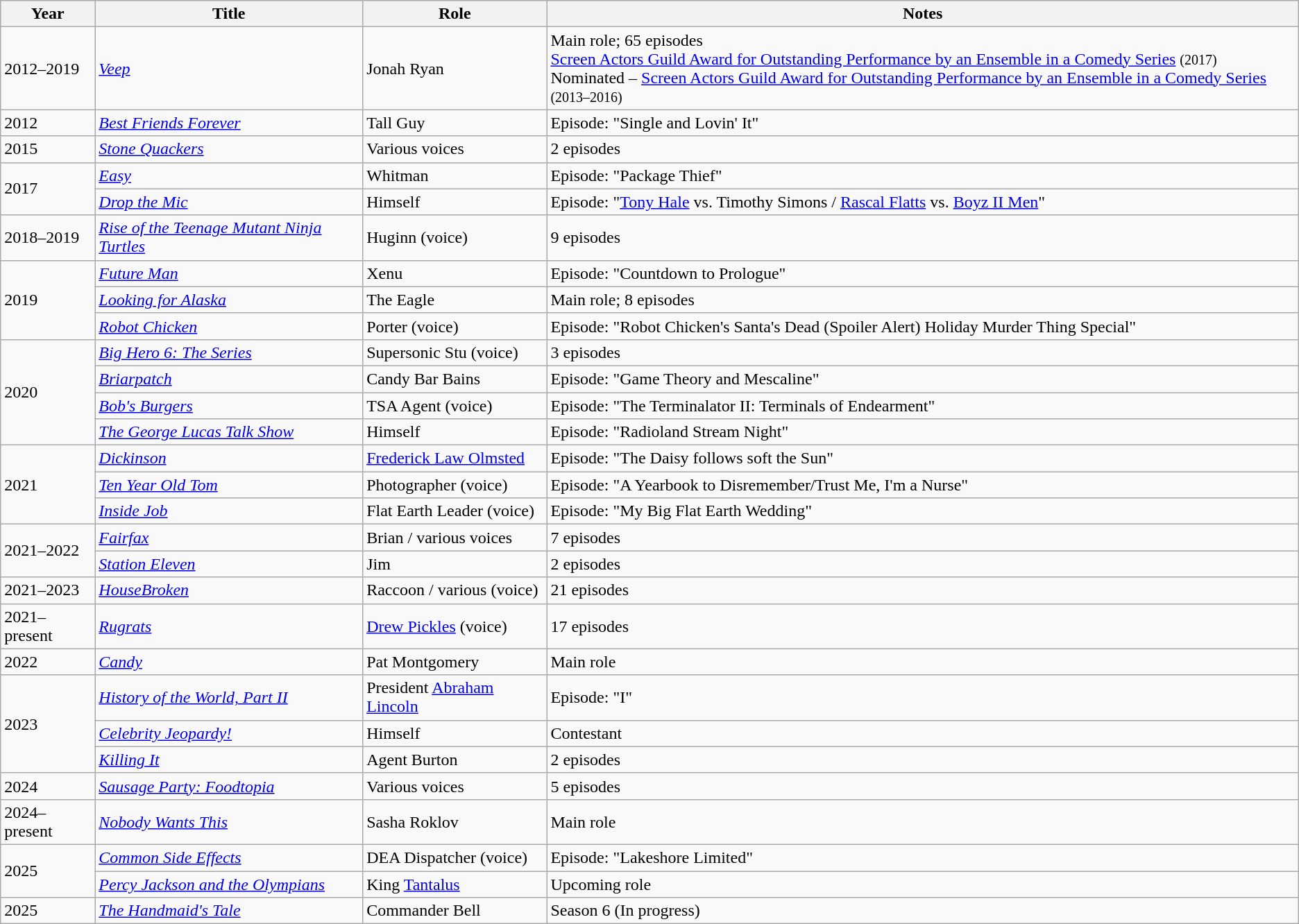<table class="wikitable sortable">
<tr>
<th>Year</th>
<th>Title</th>
<th>Role</th>
<th class="unsortable">Notes</th>
</tr>
<tr>
<td>2012–2019</td>
<td><em><a href='#'>Veep</a></em></td>
<td>Jonah Ryan</td>
<td>Main role; 65 episodes<br><a href='#'>Screen Actors Guild Award for Outstanding Performance by an Ensemble in a Comedy Series</a> <small>(2017)</small><br> Nominated – <a href='#'>Screen Actors Guild Award for Outstanding Performance by an Ensemble in a Comedy Series</a> <small>(2013–2016)</small></td>
</tr>
<tr>
<td>2012</td>
<td><em><a href='#'>Best Friends Forever</a></em></td>
<td>Tall Guy</td>
<td>Episode: "Single and Lovin' It"</td>
</tr>
<tr>
<td>2015</td>
<td><em><a href='#'>Stone Quackers</a></em></td>
<td>Various voices</td>
<td>2 episodes</td>
</tr>
<tr>
<td rowspan=2>2017</td>
<td><em><a href='#'>Easy</a></em></td>
<td>Whitman</td>
<td>Episode: "Package Thief"</td>
</tr>
<tr>
<td><em><a href='#'>Drop the Mic</a></em></td>
<td>Himself</td>
<td>Episode: "<a href='#'>Tony Hale</a> vs. Timothy Simons / <a href='#'>Rascal Flatts</a> vs. <a href='#'>Boyz II Men</a>"</td>
</tr>
<tr>
<td>2018–2019</td>
<td><em><a href='#'>Rise of the Teenage Mutant Ninja Turtles</a></em></td>
<td>Huginn (voice)</td>
<td>9 episodes</td>
</tr>
<tr>
<td rowspan=3>2019</td>
<td><em><a href='#'>Future Man</a></em></td>
<td>Xenu</td>
<td>Episode: "Countdown to Prologue"</td>
</tr>
<tr>
<td><em><a href='#'>Looking for Alaska</a></em></td>
<td>The Eagle</td>
<td>Main role; 8 episodes</td>
</tr>
<tr>
<td><em><a href='#'>Robot Chicken</a></em></td>
<td>Porter (voice)</td>
<td>Episode: "Robot Chicken's Santa's Dead (Spoiler Alert) Holiday Murder Thing Special"</td>
</tr>
<tr>
<td rowspan=4>2020</td>
<td><em><a href='#'>Big Hero 6: The Series</a></em></td>
<td>Supersonic Stu (voice)</td>
<td>3 episodes</td>
</tr>
<tr>
<td><em><a href='#'>Briarpatch</a></em></td>
<td>Candy Bar Bains</td>
<td>Episode: "Game Theory and Mescaline"</td>
</tr>
<tr>
<td><em><a href='#'>Bob's Burgers</a></em></td>
<td>TSA Agent (voice)</td>
<td>Episode: "The Terminalator II: Terminals of Endearment"</td>
</tr>
<tr>
<td><em><a href='#'>The George Lucas Talk Show</a></em></td>
<td>Himself</td>
<td>Episode: "Radioland Stream Night"</td>
</tr>
<tr>
<td rowspan=3>2021</td>
<td><em><a href='#'>Dickinson</a></em></td>
<td><a href='#'>Frederick Law Olmsted</a></td>
<td>Episode: "The Daisy follows soft the Sun"</td>
</tr>
<tr>
<td><em><a href='#'>Ten Year Old Tom</a></em></td>
<td>Photographer (voice)</td>
<td>Episode: "A Yearbook to Disremember/Trust Me, I'm a Nurse"</td>
</tr>
<tr>
<td><em><a href='#'>Inside Job</a></em></td>
<td>Flat Earth Leader (voice)</td>
<td>Episode: "My Big Flat Earth Wedding"</td>
</tr>
<tr>
<td rowspan=2>2021–2022</td>
<td><em><a href='#'>Fairfax</a></em></td>
<td>Brian / various voices</td>
<td>7 episodes</td>
</tr>
<tr>
<td><em><a href='#'>Station Eleven</a></em></td>
<td>Jim</td>
<td>2 episodes</td>
</tr>
<tr>
<td>2021–2023</td>
<td><em><a href='#'>HouseBroken</a></em></td>
<td>Raccoon / various (voice)</td>
<td>21 episodes</td>
</tr>
<tr>
<td>2021–present</td>
<td><em><a href='#'>Rugrats</a></em></td>
<td><a href='#'>Drew Pickles</a> (voice)</td>
<td>17 episodes</td>
</tr>
<tr>
<td>2022</td>
<td><em><a href='#'>Candy</a></em></td>
<td>Pat Montgomery</td>
<td>Main role</td>
</tr>
<tr>
<td rowspan=3>2023</td>
<td><em><a href='#'>History of the World, Part II</a></em></td>
<td>President <a href='#'>Abraham Lincoln</a></td>
<td>Episode: "I"</td>
</tr>
<tr>
<td><em><a href='#'>Celebrity Jeopardy!</a></em></td>
<td>Himself</td>
<td>Contestant</td>
</tr>
<tr>
<td><em><a href='#'>Killing It</a></em></td>
<td>Agent Burton</td>
<td>2 episodes</td>
</tr>
<tr>
<td>2024</td>
<td><em><a href='#'>Sausage Party: Foodtopia</a></em></td>
<td>Various voices</td>
<td>5 episodes</td>
</tr>
<tr>
<td>2024–present</td>
<td><em><a href='#'>Nobody Wants This</a></em></td>
<td>Sasha Roklov</td>
<td>Main role</td>
</tr>
<tr>
<td rowspan=2>2025</td>
<td><em><a href='#'>Common Side Effects</a></em></td>
<td>DEA Dispatcher (voice)</td>
<td>Episode: "Lakeshore Limited"</td>
</tr>
<tr>
<td><em><a href='#'>Percy Jackson and the Olympians</a></em></td>
<td>King <a href='#'>Tantalus</a></td>
<td>Upcoming role</td>
</tr>
<tr>
<td>2025</td>
<td><em><a href='#'>The Handmaid's Tale</a></em></td>
<td>Commander Bell</td>
<td>Season 6 (In progress)</td>
</tr>
</table>
